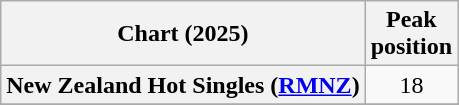<table class="wikitable sortable plainrowheaders" style="text-align:center">
<tr>
<th scope="col">Chart (2025)</th>
<th scope="col">Peak<br>position</th>
</tr>
<tr>
<th scope="row">New Zealand Hot Singles (<a href='#'>RMNZ</a>)</th>
<td>18</td>
</tr>
<tr>
</tr>
</table>
